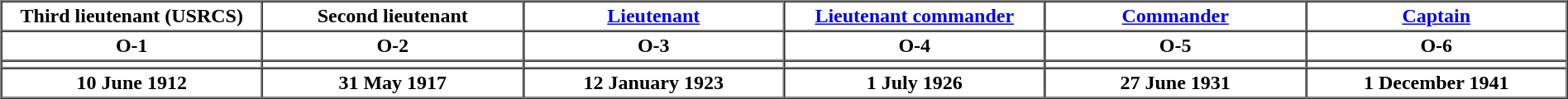<table border="1" cellpadding="2" cellspacing="0" align="center" width="100%">
<tr>
<th>Third lieutenant (USRCS)</th>
<th>Second lieutenant</th>
<th><a href='#'>Lieutenant</a></th>
<th><a href='#'>Lieutenant commander</a></th>
<th><a href='#'>Commander</a></th>
<th><a href='#'>Captain</a></th>
</tr>
<tr>
<th>O-1</th>
<th>O-2</th>
<th>O-3</th>
<th>O-4</th>
<th>O-5</th>
<th>O-6</th>
</tr>
<tr>
<td align="center" width="16%"></td>
<td align="center" width="16%"></td>
<td align="center" width="16%"></td>
<td align="center" width="16%"></td>
<td align="center" width="16%"></td>
<td align="center" width="16%"></td>
</tr>
<tr>
<th>10 June 1912</th>
<th>31 May 1917</th>
<th>12 January 1923</th>
<th>1 July 1926</th>
<th>27 June 1931</th>
<th>1 December 1941</th>
</tr>
</table>
